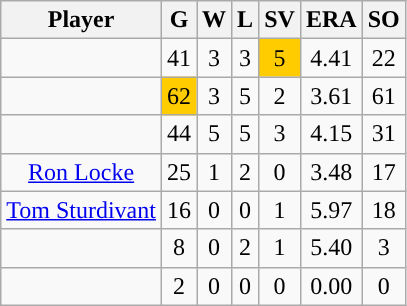<table class="wikitable sortable">
<tr>
<th>Player</th>
<th>G</th>
<th>W</th>
<th>L</th>
<th>SV</th>
<th>ERA</th>
<th>SO</th>
</tr>
<tr align="center">
<td></td>
<td>41</td>
<td>3</td>
<td>3</td>
<td bgcolor="#FFCC00">5</td>
<td>4.41</td>
<td>22</td>
</tr>
<tr align=center>
<td></td>
<td bgcolor="#FFCC00">62</td>
<td>3</td>
<td>5</td>
<td>2</td>
<td>3.61</td>
<td>61</td>
</tr>
<tr align="center">
<td></td>
<td>44</td>
<td>5</td>
<td>5</td>
<td>3</td>
<td>4.15</td>
<td>31</td>
</tr>
<tr align="center">
<td><a href='#'>Ron Locke</a></td>
<td>25</td>
<td>1</td>
<td>2</td>
<td>0</td>
<td>3.48</td>
<td>17</td>
</tr>
<tr align="center">
<td><a href='#'>Tom Sturdivant</a></td>
<td>16</td>
<td>0</td>
<td>0</td>
<td>1</td>
<td>5.97</td>
<td>18</td>
</tr>
<tr align="center">
<td></td>
<td>8</td>
<td>0</td>
<td>2</td>
<td>1</td>
<td>5.40</td>
<td>3</td>
</tr>
<tr align="center">
<td></td>
<td>2</td>
<td>0</td>
<td>0</td>
<td>0</td>
<td>0.00</td>
<td>0</td>
</tr>
</table>
